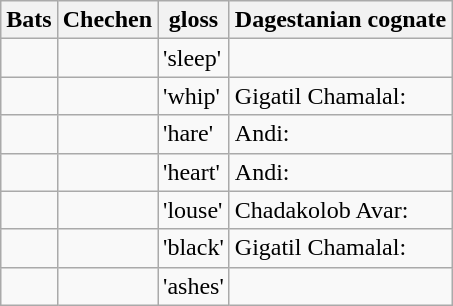<table class="wikitable">
<tr>
<th>Bats</th>
<th>Chechen</th>
<th>gloss</th>
<th>Dagestanian cognate</th>
</tr>
<tr>
<td></td>
<td></td>
<td>'sleep'</td>
<td></td>
</tr>
<tr>
<td></td>
<td></td>
<td>'whip'</td>
<td>Gigatil Chamalal: </td>
</tr>
<tr>
<td></td>
<td></td>
<td>'hare'</td>
<td>Andi: </td>
</tr>
<tr>
<td></td>
<td></td>
<td>'heart'</td>
<td>Andi: </td>
</tr>
<tr>
<td></td>
<td></td>
<td>'louse'</td>
<td>Chadakolob Avar: </td>
</tr>
<tr>
<td></td>
<td></td>
<td>'black'</td>
<td>Gigatil Chamalal: </td>
</tr>
<tr>
<td></td>
<td></td>
<td>'ashes'</td>
<td></td>
</tr>
</table>
